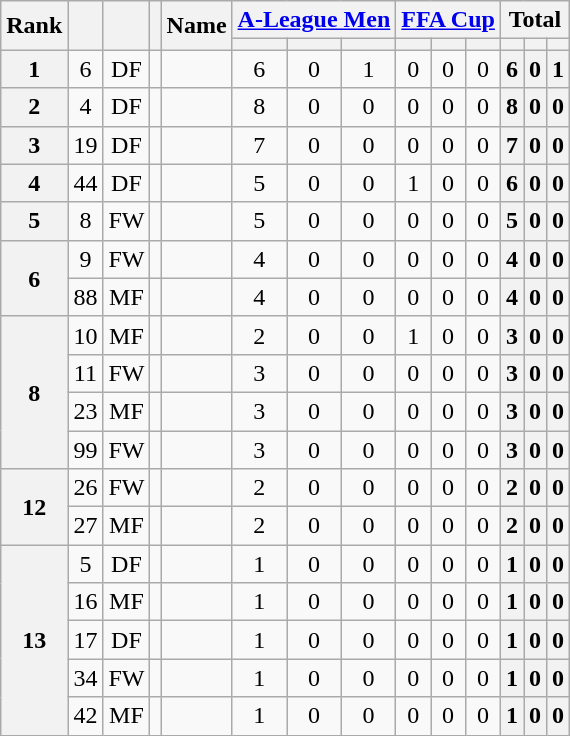<table class="wikitable sortable" style="text-align:center">
<tr>
<th rowspan="2">Rank</th>
<th rowspan="2"></th>
<th rowspan="2"></th>
<th rowspan="2"></th>
<th rowspan="2">Name</th>
<th colspan="3"><a href='#'>A-League Men</a></th>
<th colspan="3"><a href='#'>FFA Cup</a></th>
<th colspan="3">Total</th>
</tr>
<tr>
<th></th>
<th></th>
<th></th>
<th></th>
<th></th>
<th></th>
<th></th>
<th></th>
<th></th>
</tr>
<tr>
<th>1</th>
<td>6</td>
<td>DF</td>
<td></td>
<td align="left"><br></td>
<td>6</td>
<td>0</td>
<td>1<br></td>
<td>0</td>
<td>0</td>
<td>0<br></td>
<th>6</th>
<th>0</th>
<th>1</th>
</tr>
<tr>
<th>2</th>
<td>4</td>
<td>DF</td>
<td></td>
<td align="left"><br></td>
<td>8</td>
<td>0</td>
<td>0<br></td>
<td>0</td>
<td>0</td>
<td>0<br></td>
<th>8</th>
<th>0</th>
<th>0</th>
</tr>
<tr>
<th>3</th>
<td>19</td>
<td>DF</td>
<td></td>
<td align="left"><br></td>
<td>7</td>
<td>0</td>
<td>0<br></td>
<td>0</td>
<td>0</td>
<td>0<br></td>
<th>7</th>
<th>0</th>
<th>0</th>
</tr>
<tr>
<th>4</th>
<td>44</td>
<td>DF</td>
<td></td>
<td align="left"><br></td>
<td>5</td>
<td>0</td>
<td>0<br></td>
<td>1</td>
<td>0</td>
<td>0<br></td>
<th>6</th>
<th>0</th>
<th>0</th>
</tr>
<tr>
<th>5</th>
<td>8</td>
<td>FW</td>
<td></td>
<td align="left"><br></td>
<td>5</td>
<td>0</td>
<td>0<br></td>
<td>0</td>
<td>0</td>
<td>0<br></td>
<th>5</th>
<th>0</th>
<th>0</th>
</tr>
<tr>
<th rowspan="2">6</th>
<td>9</td>
<td>FW</td>
<td></td>
<td align="left"><br></td>
<td>4</td>
<td>0</td>
<td>0<br></td>
<td>0</td>
<td>0</td>
<td>0<br></td>
<th>4</th>
<th>0</th>
<th>0</th>
</tr>
<tr>
<td>88</td>
<td>MF</td>
<td></td>
<td align="left"><br></td>
<td>4</td>
<td>0</td>
<td>0<br></td>
<td>0</td>
<td>0</td>
<td>0<br></td>
<th>4</th>
<th>0</th>
<th>0</th>
</tr>
<tr>
<th rowspan="4">8</th>
<td>10</td>
<td>MF</td>
<td></td>
<td align="left"><br></td>
<td>2</td>
<td>0</td>
<td>0<br></td>
<td>1</td>
<td>0</td>
<td>0<br></td>
<th>3</th>
<th>0</th>
<th>0</th>
</tr>
<tr>
<td>11</td>
<td>FW</td>
<td></td>
<td align="left"><br></td>
<td>3</td>
<td>0</td>
<td>0<br></td>
<td>0</td>
<td>0</td>
<td>0<br></td>
<th>3</th>
<th>0</th>
<th>0</th>
</tr>
<tr>
<td>23</td>
<td>MF</td>
<td></td>
<td align="left"><br></td>
<td>3</td>
<td>0</td>
<td>0<br></td>
<td>0</td>
<td>0</td>
<td>0<br></td>
<th>3</th>
<th>0</th>
<th>0</th>
</tr>
<tr>
<td>99</td>
<td>FW</td>
<td></td>
<td align="left"><br></td>
<td>3</td>
<td>0</td>
<td>0<br></td>
<td>0</td>
<td>0</td>
<td>0<br></td>
<th>3</th>
<th>0</th>
<th>0</th>
</tr>
<tr>
<th rowspan="2">12</th>
<td>26</td>
<td>FW</td>
<td></td>
<td align="left"><br></td>
<td>2</td>
<td>0</td>
<td>0<br></td>
<td>0</td>
<td>0</td>
<td>0<br></td>
<th>2</th>
<th>0</th>
<th>0</th>
</tr>
<tr>
<td>27</td>
<td>MF</td>
<td></td>
<td align="left"><br></td>
<td>2</td>
<td>0</td>
<td>0<br></td>
<td>0</td>
<td>0</td>
<td>0<br></td>
<th>2</th>
<th>0</th>
<th>0</th>
</tr>
<tr>
<th rowspan="5">13</th>
<td>5</td>
<td>DF</td>
<td></td>
<td align="left"><br></td>
<td>1</td>
<td>0</td>
<td>0<br></td>
<td>0</td>
<td>0</td>
<td>0<br></td>
<th>1</th>
<th>0</th>
<th>0</th>
</tr>
<tr>
<td>16</td>
<td>MF</td>
<td></td>
<td align="left"><br></td>
<td>1</td>
<td>0</td>
<td>0<br></td>
<td>0</td>
<td>0</td>
<td>0<br></td>
<th>1</th>
<th>0</th>
<th>0</th>
</tr>
<tr>
<td>17</td>
<td>DF</td>
<td></td>
<td align="left"><br></td>
<td>1</td>
<td>0</td>
<td>0<br></td>
<td>0</td>
<td>0</td>
<td>0<br></td>
<th>1</th>
<th>0</th>
<th>0</th>
</tr>
<tr>
<td>34</td>
<td>FW</td>
<td></td>
<td align="left"><br></td>
<td>1</td>
<td>0</td>
<td>0<br></td>
<td>0</td>
<td>0</td>
<td>0<br></td>
<th>1</th>
<th>0</th>
<th>0</th>
</tr>
<tr>
<td>42</td>
<td>MF</td>
<td></td>
<td align="left"><br></td>
<td>1</td>
<td>0</td>
<td>0<br></td>
<td>0</td>
<td>0</td>
<td>0<br></td>
<th>1</th>
<th>0</th>
<th>0</th>
</tr>
</table>
